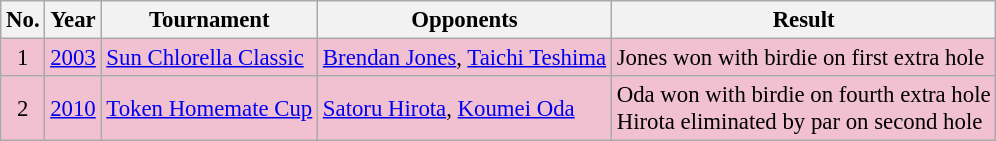<table class="wikitable" style="font-size:95%;">
<tr>
<th>No.</th>
<th>Year</th>
<th>Tournament</th>
<th>Opponents</th>
<th>Result</th>
</tr>
<tr style="background:#F2C1D1;">
<td align=center>1</td>
<td><a href='#'>2003</a></td>
<td><a href='#'>Sun Chlorella Classic</a></td>
<td> <a href='#'>Brendan Jones</a>,  <a href='#'>Taichi Teshima</a></td>
<td>Jones won with birdie on first extra hole</td>
</tr>
<tr style="background:#F2C1D1;">
<td align=center>2</td>
<td><a href='#'>2010</a></td>
<td><a href='#'>Token Homemate Cup</a></td>
<td> <a href='#'>Satoru Hirota</a>,  <a href='#'>Koumei Oda</a></td>
<td>Oda won with birdie on fourth extra hole<br>Hirota eliminated by par on second hole</td>
</tr>
</table>
